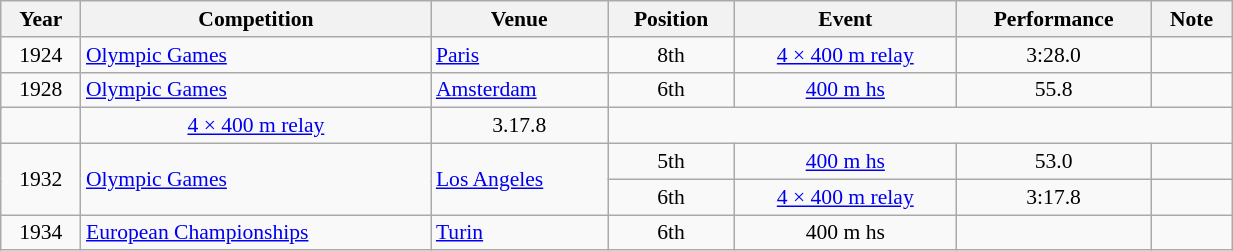<table class="wikitable" width=65% style="font-size:90%; text-align:center;">
<tr>
<th>Year</th>
<th>Competition</th>
<th>Venue</th>
<th>Position</th>
<th>Event</th>
<th>Performance</th>
<th>Note</th>
</tr>
<tr>
<td rowspan=1>1924</td>
<td rowspan=1 align=left><a href='#'>Olympic Games</a></td>
<td rowspan=1 align=left> <a href='#'>Paris</a></td>
<td>8th</td>
<td><a href='#'>4 × 400 m relay</a></td>
<td>3:28.0</td>
<td></td>
</tr>
<tr>
<td rowspan=2>1928</td>
<td rowspan=2 align=left><a href='#'>Olympic Games</a></td>
<td rowspan=2 align=left> <a href='#'>Amsterdam</a></td>
<td>6th</td>
<td><a href='#'>400 m hs</a></td>
<td>55.8</td>
<td></td>
</tr>
<tr>
</tr>
<tr>
<td></td>
<td><a href='#'>4 × 400 m relay</a></td>
<td>3.17.8</td>
</tr>
<tr>
<td rowspan=2>1932</td>
<td rowspan=2 align=left><a href='#'>Olympic Games</a></td>
<td rowspan=2 align=left> <a href='#'>Los Angeles</a></td>
<td>5th</td>
<td><a href='#'>400 m hs</a></td>
<td>53.0</td>
<td></td>
</tr>
<tr>
<td>6th</td>
<td><a href='#'>4 × 400 m relay</a></td>
<td>3:17.8</td>
<td></td>
</tr>
<tr>
<td rowspan=1>1934</td>
<td rowspan=1 align=left><a href='#'>European Championships</a></td>
<td rowspan=1 align=left> <a href='#'>Turin</a></td>
<td>6th</td>
<td>400 m hs</td>
<td></td>
<td></td>
</tr>
</table>
